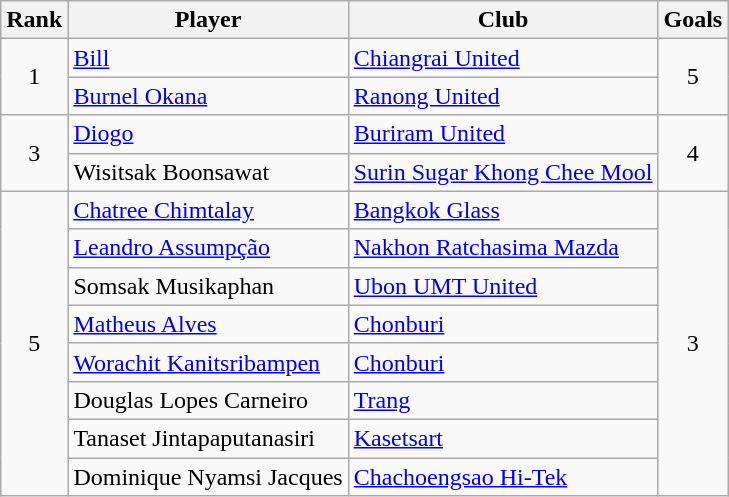<table class="wikitable sortable" style="text-align:center">
<tr>
<th>Rank</th>
<th>Player</th>
<th>Club</th>
<th>Goals</th>
</tr>
<tr>
<td rowspan="2">1</td>
<td align=left> <a href='#'>Bill</a></td>
<td align=left><a href='#'>Chiangrai United</a></td>
<td rowspan="2">5</td>
</tr>
<tr>
<td align=left> <a href='#'>Burnel Okana</a></td>
<td align=left><a href='#'>Ranong United</a></td>
</tr>
<tr>
<td rowspan="2">3</td>
<td align=left> <a href='#'>Diogo</a></td>
<td align=left><a href='#'>Buriram United</a></td>
<td rowspan="2">4</td>
</tr>
<tr>
<td align=left> Wisitsak Boonsawat</td>
<td align=left><a href='#'>Surin Sugar Khong Chee Mool</a></td>
</tr>
<tr>
<td rowspan="8">5</td>
<td align=left> <a href='#'>Chatree Chimtalay</a></td>
<td align=left><a href='#'>Bangkok Glass</a></td>
<td rowspan="8">3</td>
</tr>
<tr>
<td align=left> <a href='#'>Leandro Assumpção</a></td>
<td align=left><a href='#'>Nakhon Ratchasima Mazda</a></td>
</tr>
<tr>
<td align=left> Somsak Musikaphan</td>
<td align=left><a href='#'>Ubon UMT United</a></td>
</tr>
<tr>
<td align=left> <a href='#'>Matheus Alves</a></td>
<td align=left><a href='#'>Chonburi</a></td>
</tr>
<tr>
<td align=left> <a href='#'>Worachit Kanitsribampen</a></td>
<td align=left><a href='#'>Chonburi</a></td>
</tr>
<tr>
<td align=left> Douglas Lopes Carneiro</td>
<td align=left><a href='#'>Trang</a></td>
</tr>
<tr>
<td align=left> Tanaset Jintapaputanasiri</td>
<td align=left><a href='#'>Kasetsart</a></td>
</tr>
<tr>
<td align=left> Dominique Nyamsi Jacques</td>
<td align=left><a href='#'>Chachoengsao Hi-Tek</a></td>
</tr>
</table>
